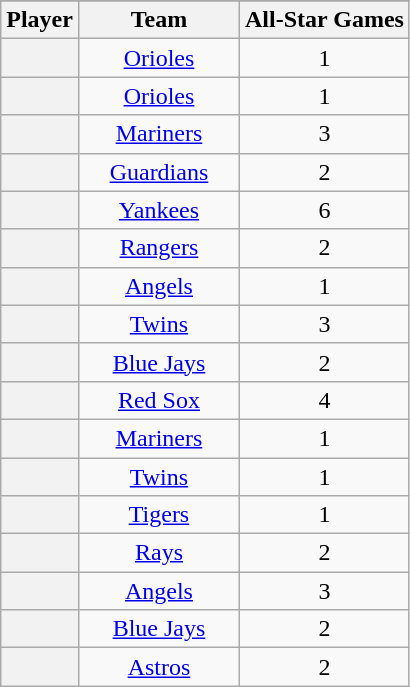<table class="wikitable sortable plainrowheaders" style="text-align:center;">
<tr>
</tr>
<tr>
<th scope="col">Player</th>
<th scope="col" style="width:100px;">Team</th>
<th scope="col">All-Star Games</th>
</tr>
<tr>
<th scope="row" style="text-align:center"></th>
<td><a href='#'>Orioles</a></td>
<td>1</td>
</tr>
<tr>
<th scope="row" style="text-align:center"></th>
<td><a href='#'>Orioles</a></td>
<td>1</td>
</tr>
<tr>
<th scope="row" style="text-align:center"></th>
<td><a href='#'>Mariners</a></td>
<td>3</td>
</tr>
<tr>
<th scope="row" style="text-align:center"></th>
<td><a href='#'>Guardians</a></td>
<td>2</td>
</tr>
<tr>
<th scope="row" style="text-align:center"></th>
<td><a href='#'>Yankees</a></td>
<td>6</td>
</tr>
<tr>
<th scope="row" style="text-align:center"></th>
<td><a href='#'>Rangers</a></td>
<td>2</td>
</tr>
<tr>
<th scope="row" style="text-align:center"></th>
<td><a href='#'>Angels</a></td>
<td>1</td>
</tr>
<tr>
<th scope="row" style="text-align:center"></th>
<td><a href='#'>Twins</a></td>
<td>3</td>
</tr>
<tr>
<th scope="row" style="text-align:center"></th>
<td><a href='#'>Blue Jays</a></td>
<td>2</td>
</tr>
<tr>
<th scope="row" style="text-align:center"></th>
<td><a href='#'>Red Sox</a></td>
<td>4</td>
</tr>
<tr>
<th scope="row" style="text-align:center"></th>
<td><a href='#'>Mariners</a></td>
<td>1</td>
</tr>
<tr>
<th scope="row" style="text-align:center"></th>
<td><a href='#'>Twins</a></td>
<td>1</td>
</tr>
<tr>
<th scope="row" style="text-align:center"></th>
<td><a href='#'>Tigers</a></td>
<td>1</td>
</tr>
<tr>
<th scope="row" style="text-align:center"></th>
<td><a href='#'>Rays</a></td>
<td>2</td>
</tr>
<tr>
<th scope="row" style="text-align:center"></th>
<td><a href='#'>Angels</a></td>
<td>3</td>
</tr>
<tr>
<th scope="row" style="text-align:center"></th>
<td><a href='#'>Blue Jays</a></td>
<td>2</td>
</tr>
<tr>
<th scope="row" style="text-align:center"></th>
<td><a href='#'>Astros</a></td>
<td>2</td>
</tr>
</table>
